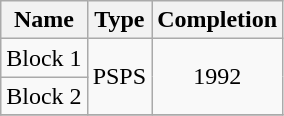<table class="wikitable" style="text-align: center">
<tr>
<th>Name</th>
<th>Type</th>
<th>Completion</th>
</tr>
<tr>
<td>Block 1</td>
<td rowspan="2">PSPS</td>
<td rowspan="2">1992</td>
</tr>
<tr>
<td>Block 2</td>
</tr>
<tr>
</tr>
</table>
